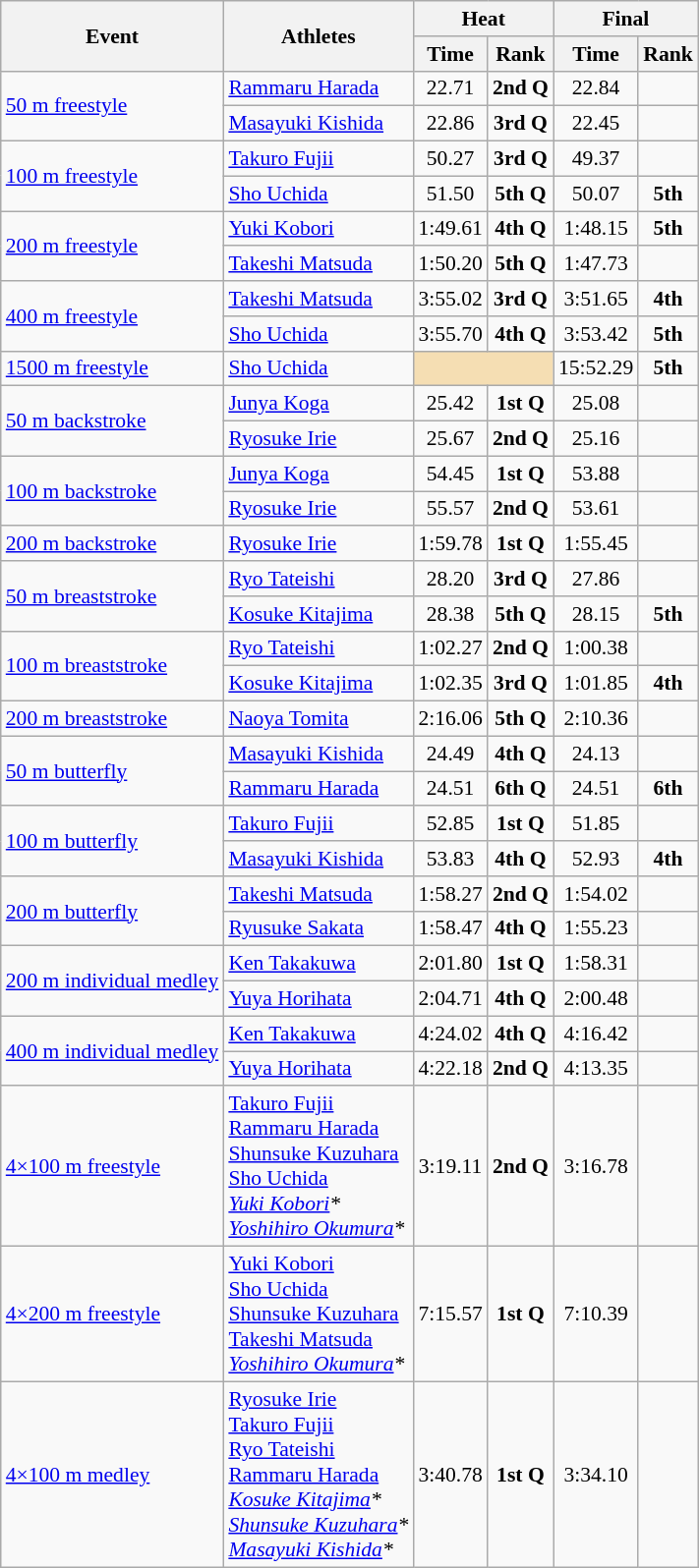<table class="wikitable" style="font-size:90%;">
<tr>
<th rowspan=2>Event</th>
<th rowspan=2>Athletes</th>
<th colspan=2>Heat</th>
<th colspan=2>Final</th>
</tr>
<tr>
<th>Time</th>
<th>Rank</th>
<th>Time</th>
<th>Rank</th>
</tr>
<tr>
<td rowspan=2><a href='#'>50 m freestyle</a></td>
<td><a href='#'>Rammaru Harada</a></td>
<td align=center>22.71</td>
<td align=center><strong>2nd Q</strong></td>
<td align=center>22.84</td>
<td align=center></td>
</tr>
<tr>
<td><a href='#'>Masayuki Kishida</a></td>
<td align=center>22.86</td>
<td align=center><strong>3rd Q</strong></td>
<td align=center>22.45</td>
<td align=center></td>
</tr>
<tr>
<td rowspan=2><a href='#'>100 m freestyle</a></td>
<td><a href='#'>Takuro Fujii</a></td>
<td align=center>50.27</td>
<td align=center><strong>3rd Q</strong></td>
<td align=center>49.37</td>
<td align=center></td>
</tr>
<tr>
<td><a href='#'>Sho Uchida</a></td>
<td align=center>51.50</td>
<td align=center><strong>5th Q</strong></td>
<td align=center>50.07</td>
<td align=center><strong>5th</strong></td>
</tr>
<tr>
<td rowspan=2><a href='#'>200 m freestyle</a></td>
<td><a href='#'>Yuki Kobori</a></td>
<td align=center>1:49.61</td>
<td align=center><strong>4th Q</strong></td>
<td align=center>1:48.15</td>
<td align=center><strong>5th</strong></td>
</tr>
<tr>
<td><a href='#'>Takeshi Matsuda</a></td>
<td align=center>1:50.20</td>
<td align=center><strong>5th Q</strong></td>
<td align=center>1:47.73</td>
<td align=center></td>
</tr>
<tr>
<td rowspan=2><a href='#'>400 m freestyle</a></td>
<td><a href='#'>Takeshi Matsuda</a></td>
<td align=center>3:55.02</td>
<td align=center><strong>3rd Q</strong></td>
<td align=center>3:51.65</td>
<td align=center><strong>4th</strong></td>
</tr>
<tr>
<td><a href='#'>Sho Uchida</a></td>
<td align=center>3:55.70</td>
<td align=center><strong>4th Q</strong></td>
<td align=center>3:53.42</td>
<td align=center><strong>5th</strong></td>
</tr>
<tr>
<td><a href='#'>1500 m freestyle</a></td>
<td><a href='#'>Sho Uchida</a></td>
<td colspan="2" style="background:wheat;"></td>
<td align=center>15:52.29</td>
<td align=center><strong>5th</strong></td>
</tr>
<tr>
<td rowspan=2><a href='#'>50 m backstroke</a></td>
<td><a href='#'>Junya Koga</a></td>
<td align=center>25.42</td>
<td align=center><strong>1st Q</strong></td>
<td align=center>25.08</td>
<td align=center></td>
</tr>
<tr>
<td><a href='#'>Ryosuke Irie</a></td>
<td align=center>25.67</td>
<td align=center><strong>2nd Q</strong></td>
<td align=center>25.16</td>
<td align=center></td>
</tr>
<tr>
<td rowspan=2><a href='#'>100 m backstroke</a></td>
<td><a href='#'>Junya Koga</a></td>
<td align=center>54.45</td>
<td align=center><strong>1st Q</strong></td>
<td align=center>53.88</td>
<td align=center></td>
</tr>
<tr>
<td><a href='#'>Ryosuke Irie</a></td>
<td align=center>55.57</td>
<td align=center><strong>2nd Q</strong></td>
<td align=center>53.61</td>
<td align=center></td>
</tr>
<tr>
<td><a href='#'>200 m backstroke</a></td>
<td><a href='#'>Ryosuke Irie</a></td>
<td align=center>1:59.78</td>
<td align=center><strong>1st Q</strong></td>
<td align=center>1:55.45</td>
<td align=center></td>
</tr>
<tr>
<td rowspan=2><a href='#'>50 m breaststroke</a></td>
<td><a href='#'>Ryo Tateishi</a></td>
<td align=center>28.20</td>
<td align=center><strong>3rd Q</strong></td>
<td align=center>27.86</td>
<td align=center></td>
</tr>
<tr>
<td><a href='#'>Kosuke Kitajima</a></td>
<td align=center>28.38</td>
<td align=center><strong>5th Q</strong></td>
<td align=center>28.15</td>
<td align=center><strong>5th</strong></td>
</tr>
<tr>
<td rowspan=2><a href='#'>100 m breaststroke</a></td>
<td><a href='#'>Ryo Tateishi</a></td>
<td align=center>1:02.27</td>
<td align=center><strong>2nd Q</strong></td>
<td align=center>1:00.38</td>
<td align=center></td>
</tr>
<tr>
<td><a href='#'>Kosuke Kitajima</a></td>
<td align=center>1:02.35</td>
<td align=center><strong>3rd Q</strong></td>
<td align=center>1:01.85</td>
<td align=center><strong>4th</strong></td>
</tr>
<tr>
<td><a href='#'>200 m breaststroke</a></td>
<td><a href='#'>Naoya Tomita</a></td>
<td align=center>2:16.06</td>
<td align=center><strong>5th Q</strong></td>
<td align=center>2:10.36</td>
<td align=center></td>
</tr>
<tr>
<td rowspan=2><a href='#'>50 m butterfly</a></td>
<td><a href='#'>Masayuki Kishida</a></td>
<td align=center>24.49</td>
<td align=center><strong>4th Q</strong></td>
<td align=center>24.13</td>
<td align=center></td>
</tr>
<tr>
<td><a href='#'>Rammaru Harada</a></td>
<td align=center>24.51</td>
<td align=center><strong>6th Q</strong></td>
<td align=center>24.51</td>
<td align=center><strong>6th</strong></td>
</tr>
<tr>
<td rowspan=2><a href='#'>100 m butterfly</a></td>
<td><a href='#'>Takuro Fujii</a></td>
<td align=center>52.85</td>
<td align=center><strong>1st Q</strong></td>
<td align=center>51.85</td>
<td align=center></td>
</tr>
<tr>
<td><a href='#'>Masayuki Kishida</a></td>
<td align=center>53.83</td>
<td align=center><strong>4th Q</strong></td>
<td align=center>52.93</td>
<td align=center><strong>4th</strong></td>
</tr>
<tr>
<td rowspan=2><a href='#'>200 m butterfly</a></td>
<td><a href='#'>Takeshi Matsuda</a></td>
<td align=center>1:58.27</td>
<td align=center><strong>2nd Q</strong></td>
<td align=center>1:54.02</td>
<td align=center></td>
</tr>
<tr>
<td><a href='#'>Ryusuke Sakata</a></td>
<td align=center>1:58.47</td>
<td align=center><strong>4th Q</strong></td>
<td align=center>1:55.23</td>
<td align=center></td>
</tr>
<tr>
<td rowspan=2><a href='#'>200 m individual medley</a></td>
<td><a href='#'>Ken Takakuwa</a></td>
<td align=center>2:01.80</td>
<td align=center><strong>1st Q</strong></td>
<td align=center>1:58.31</td>
<td align=center></td>
</tr>
<tr>
<td><a href='#'>Yuya Horihata</a></td>
<td align=center>2:04.71</td>
<td align=center><strong>4th Q</strong></td>
<td align=center>2:00.48</td>
<td align=center></td>
</tr>
<tr>
<td rowspan=2><a href='#'>400 m individual medley</a></td>
<td><a href='#'>Ken Takakuwa</a></td>
<td align=center>4:24.02</td>
<td align=center><strong>4th Q</strong></td>
<td align=center>4:16.42</td>
<td align=center></td>
</tr>
<tr>
<td><a href='#'>Yuya Horihata</a></td>
<td align=center>4:22.18</td>
<td align=center><strong>2nd Q</strong></td>
<td align=center>4:13.35</td>
<td align=center></td>
</tr>
<tr>
<td><a href='#'>4×100 m freestyle</a></td>
<td><a href='#'>Takuro Fujii</a><br><a href='#'>Rammaru Harada</a><br><a href='#'>Shunsuke Kuzuhara</a><br><a href='#'>Sho Uchida</a><em><br><a href='#'>Yuki Kobori</a>*<br><a href='#'>Yoshihiro Okumura</a>*</em></td>
<td align=center>3:19.11</td>
<td align=center><strong>2nd Q</strong></td>
<td align=center>3:16.78</td>
<td align=center></td>
</tr>
<tr>
<td><a href='#'>4×200 m freestyle</a></td>
<td><a href='#'>Yuki Kobori</a><br><a href='#'>Sho Uchida</a><br><a href='#'>Shunsuke Kuzuhara</a><br><a href='#'>Takeshi Matsuda</a><em><br><a href='#'>Yoshihiro Okumura</a>*</em></td>
<td align=center>7:15.57</td>
<td align=center><strong>1st Q</strong></td>
<td align=center>7:10.39</td>
<td align=center></td>
</tr>
<tr>
<td><a href='#'>4×100 m medley</a></td>
<td><a href='#'>Ryosuke Irie</a><br><a href='#'>Takuro Fujii</a><br><a href='#'>Ryo Tateishi</a><br><a href='#'>Rammaru Harada</a><em><br><a href='#'>Kosuke Kitajima</a>*<br><a href='#'>Shunsuke Kuzuhara</a>*<br><a href='#'>Masayuki Kishida</a>*</em></td>
<td align=center>3:40.78</td>
<td align=center><strong>1st Q</strong></td>
<td align=center>3:34.10</td>
<td align=center></td>
</tr>
</table>
